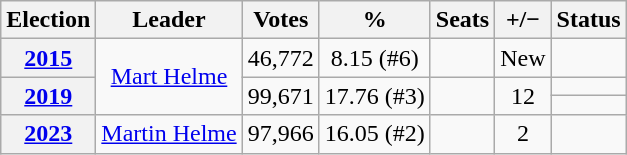<table class=wikitable style="text-align: center;">
<tr>
<th>Election</th>
<th>Leader</th>
<th>Votes</th>
<th>%</th>
<th>Seats</th>
<th>+/−</th>
<th>Status</th>
</tr>
<tr>
<th><a href='#'>2015</a></th>
<td rowspan="3"><a href='#'>Mart Helme</a></td>
<td>46,772</td>
<td>8.15 (#6)</td>
<td></td>
<td>New</td>
<td></td>
</tr>
<tr>
<th rowspan="2"><a href='#'>2019</a></th>
<td rowspan="2">99,671</td>
<td rowspan="2">17.76 (#3)</td>
<td rowspan="2"></td>
<td rowspan="2"> 12</td>
<td> </td>
</tr>
<tr>
<td> </td>
</tr>
<tr>
<th><a href='#'>2023</a></th>
<td><a href='#'>Martin Helme</a></td>
<td>97,966</td>
<td>16.05 (#2)</td>
<td></td>
<td> 2</td>
<td></td>
</tr>
</table>
